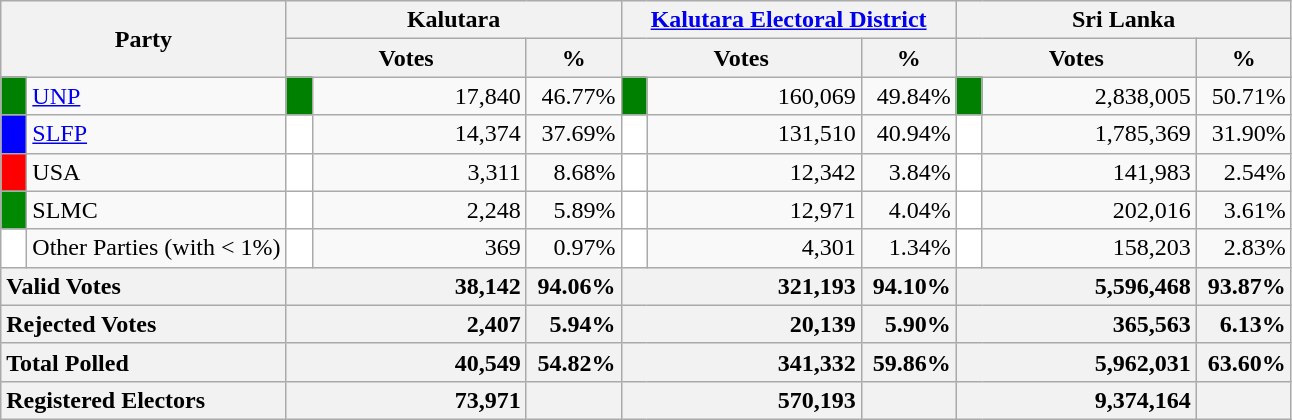<table class="wikitable">
<tr>
<th colspan="2" width="144px"rowspan="2">Party</th>
<th colspan="3" width="216px">Kalutara</th>
<th colspan="3" width="216px"><a href='#'>Kalutara Electoral District</a></th>
<th colspan="3" width="216px">Sri Lanka</th>
</tr>
<tr>
<th colspan="2" width="144px">Votes</th>
<th>%</th>
<th colspan="2" width="144px">Votes</th>
<th>%</th>
<th colspan="2" width="144px">Votes</th>
<th>%</th>
</tr>
<tr>
<td style="background-color:green;" width="10px"></td>
<td style="text-align:left;"><a href='#'>UNP</a></td>
<td style="background-color:green;" width="10px"></td>
<td style="text-align:right;">17,840</td>
<td style="text-align:right;">46.77%</td>
<td style="background-color:green;" width="10px"></td>
<td style="text-align:right;">160,069</td>
<td style="text-align:right;">49.84%</td>
<td style="background-color:green;" width="10px"></td>
<td style="text-align:right;">2,838,005</td>
<td style="text-align:right;">50.71%</td>
</tr>
<tr>
<td style="background-color:blue;" width="10px"></td>
<td style="text-align:left;"><a href='#'>SLFP</a></td>
<td style="background-color:white;" width="10px"></td>
<td style="text-align:right;">14,374</td>
<td style="text-align:right;">37.69%</td>
<td style="background-color:white;" width="10px"></td>
<td style="text-align:right;">131,510</td>
<td style="text-align:right;">40.94%</td>
<td style="background-color:white;" width="10px"></td>
<td style="text-align:right;">1,785,369</td>
<td style="text-align:right;">31.90%</td>
</tr>
<tr>
<td style="background-color:red;" width="10px"></td>
<td style="text-align:left;">USA</td>
<td style="background-color:white;" width="10px"></td>
<td style="text-align:right;">3,311</td>
<td style="text-align:right;">8.68%</td>
<td style="background-color:white;" width="10px"></td>
<td style="text-align:right;">12,342</td>
<td style="text-align:right;">3.84%</td>
<td style="background-color:white;" width="10px"></td>
<td style="text-align:right;">141,983</td>
<td style="text-align:right;">2.54%</td>
</tr>
<tr>
<td style="background-color:#008800;" width="10px"></td>
<td style="text-align:left;">SLMC</td>
<td style="background-color:white;" width="10px"></td>
<td style="text-align:right;">2,248</td>
<td style="text-align:right;">5.89%</td>
<td style="background-color:white;" width="10px"></td>
<td style="text-align:right;">12,971</td>
<td style="text-align:right;">4.04%</td>
<td style="background-color:white;" width="10px"></td>
<td style="text-align:right;">202,016</td>
<td style="text-align:right;">3.61%</td>
</tr>
<tr>
<td style="background-color:white;" width="10px"></td>
<td style="text-align:left;">Other Parties (with < 1%)</td>
<td style="background-color:white;" width="10px"></td>
<td style="text-align:right;">369</td>
<td style="text-align:right;">0.97%</td>
<td style="background-color:white;" width="10px"></td>
<td style="text-align:right;">4,301</td>
<td style="text-align:right;">1.34%</td>
<td style="background-color:white;" width="10px"></td>
<td style="text-align:right;">158,203</td>
<td style="text-align:right;">2.83%</td>
</tr>
<tr>
<th colspan="2" width="144px"style="text-align:left;">Valid Votes</th>
<th style="text-align:right;"colspan="2" width="144px">38,142</th>
<th style="text-align:right;">94.06%</th>
<th style="text-align:right;"colspan="2" width="144px">321,193</th>
<th style="text-align:right;">94.10%</th>
<th style="text-align:right;"colspan="2" width="144px">5,596,468</th>
<th style="text-align:right;">93.87%</th>
</tr>
<tr>
<th colspan="2" width="144px"style="text-align:left;">Rejected Votes</th>
<th style="text-align:right;"colspan="2" width="144px">2,407</th>
<th style="text-align:right;">5.94%</th>
<th style="text-align:right;"colspan="2" width="144px">20,139</th>
<th style="text-align:right;">5.90%</th>
<th style="text-align:right;"colspan="2" width="144px">365,563</th>
<th style="text-align:right;">6.13%</th>
</tr>
<tr>
<th colspan="2" width="144px"style="text-align:left;">Total Polled</th>
<th style="text-align:right;"colspan="2" width="144px">40,549</th>
<th style="text-align:right;">54.82%</th>
<th style="text-align:right;"colspan="2" width="144px">341,332</th>
<th style="text-align:right;">59.86%</th>
<th style="text-align:right;"colspan="2" width="144px">5,962,031</th>
<th style="text-align:right;">63.60%</th>
</tr>
<tr>
<th colspan="2" width="144px"style="text-align:left;">Registered Electors</th>
<th style="text-align:right;"colspan="2" width="144px">73,971</th>
<th></th>
<th style="text-align:right;"colspan="2" width="144px">570,193</th>
<th></th>
<th style="text-align:right;"colspan="2" width="144px">9,374,164</th>
<th></th>
</tr>
</table>
